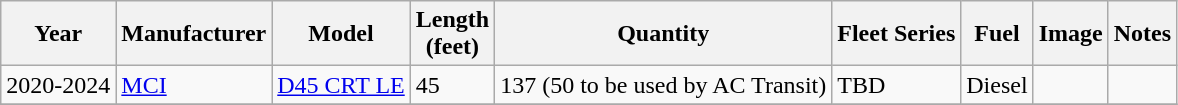<table class= "wikitable">
<tr>
<th>Year</th>
<th>Manufacturer</th>
<th>Model</th>
<th>Length<br>(feet)</th>
<th>Quantity</th>
<th>Fleet Series</th>
<th>Fuel</th>
<th>Image</th>
<th>Notes</th>
</tr>
<tr>
<td>2020-2024</td>
<td><a href='#'>MCI</a></td>
<td><a href='#'>D45 CRT LE</a></td>
<td>45</td>
<td>137 (50 to be used by AC Transit)</td>
<td>TBD</td>
<td>Diesel</td>
<td></td>
<td></td>
</tr>
<tr>
</tr>
</table>
